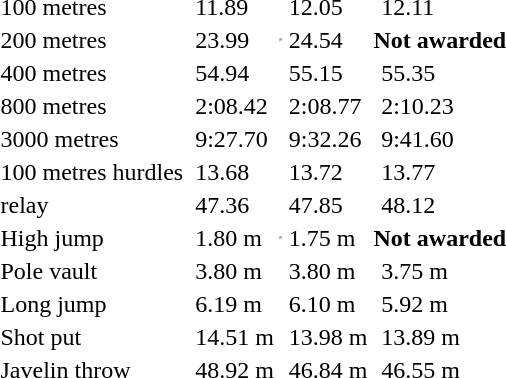<table>
<tr>
<td>100 metres</td>
<td></td>
<td>11.89</td>
<td></td>
<td>12.05</td>
<td></td>
<td>12.11</td>
</tr>
<tr>
<td>200 metres</td>
<td></td>
<td>23.99</td>
<td><hr></td>
<td>24.54</td>
<th colspan=2>Not awarded</th>
</tr>
<tr>
<td>400 metres</td>
<td></td>
<td>54.94</td>
<td></td>
<td>55.15</td>
<td></td>
<td>55.35</td>
</tr>
<tr>
<td>800 metres</td>
<td></td>
<td>2:08.42</td>
<td></td>
<td>2:08.77</td>
<td></td>
<td>2:10.23</td>
</tr>
<tr>
<td>3000 metres</td>
<td></td>
<td>9:27.70</td>
<td></td>
<td>9:32.26</td>
<td></td>
<td>9:41.60</td>
</tr>
<tr>
<td>100 metres hurdles</td>
<td></td>
<td>13.68</td>
<td></td>
<td>13.72</td>
<td></td>
<td>13.77</td>
</tr>
<tr>
<td> relay</td>
<td></td>
<td>47.36</td>
<td></td>
<td>47.85</td>
<td></td>
<td>48.12</td>
</tr>
<tr>
<td>High jump</td>
<td></td>
<td>1.80 m</td>
<td><hr></td>
<td>1.75 m</td>
<th colspan=2>Not awarded</th>
</tr>
<tr>
<td>Pole vault</td>
<td></td>
<td>3.80 m</td>
<td></td>
<td>3.80 m</td>
<td></td>
<td>3.75 m</td>
</tr>
<tr>
<td>Long jump</td>
<td></td>
<td>6.19 m</td>
<td></td>
<td>6.10 m</td>
<td></td>
<td>5.92 m</td>
</tr>
<tr>
<td>Shot put</td>
<td></td>
<td>14.51 m</td>
<td></td>
<td>13.98 m</td>
<td></td>
<td>13.89 m</td>
</tr>
<tr>
<td>Javelin throw</td>
<td></td>
<td>48.92 m</td>
<td></td>
<td>46.84 m</td>
<td></td>
<td>46.55 m</td>
</tr>
</table>
